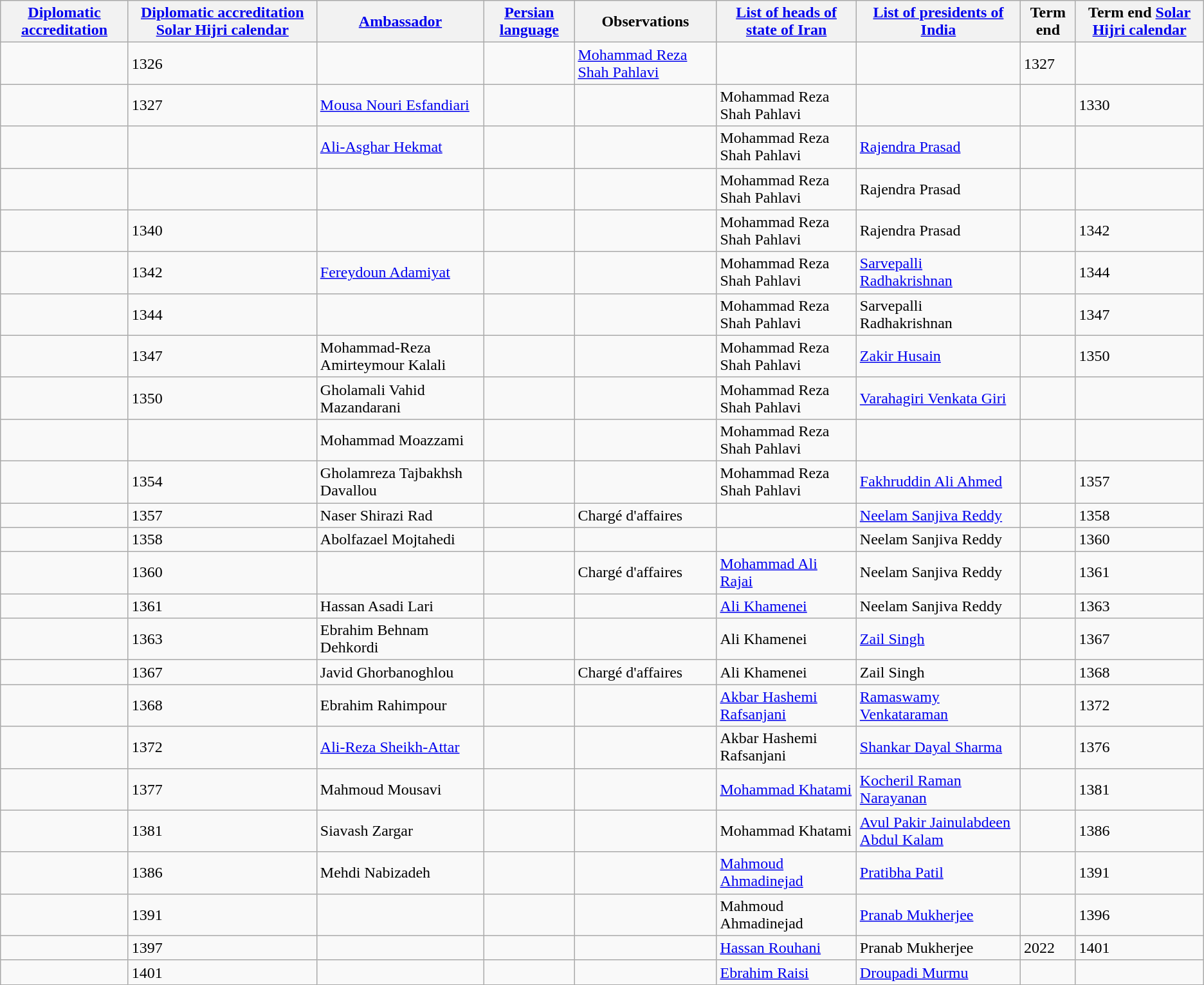<table class="wikitable sortable">
<tr>
<th><a href='#'>Diplomatic accreditation</a></th>
<th><a href='#'>Diplomatic accreditation</a> <a href='#'>Solar Hijri calendar</a></th>
<th><a href='#'>Ambassador</a></th>
<th><a href='#'>Persian language</a></th>
<th>Observations</th>
<th><a href='#'>List of heads of state of Iran</a></th>
<th><a href='#'>List of presidents of India</a></th>
<th>Term end</th>
<th>Term end <a href='#'>Solar Hijri calendar</a></th>
</tr>
<tr>
<td></td>
<td>1326</td>
<td></td>
<td></td>
<td><a href='#'>Mohammad Reza Shah Pahlavi</a></td>
<td></td>
<td></td>
<td>1327</td>
</tr>
<tr>
<td></td>
<td>1327</td>
<td><a href='#'>Mousa Nouri Esfandiari</a></td>
<td></td>
<td></td>
<td>Mohammad Reza Shah Pahlavi</td>
<td></td>
<td></td>
<td>1330</td>
</tr>
<tr>
<td></td>
<td></td>
<td><a href='#'>Ali-Asghar Hekmat</a></td>
<td></td>
<td></td>
<td>Mohammad Reza Shah Pahlavi</td>
<td><a href='#'>Rajendra Prasad</a></td>
<td></td>
<td></td>
</tr>
<tr>
<td></td>
<td></td>
<td></td>
<td></td>
<td></td>
<td>Mohammad Reza Shah Pahlavi</td>
<td>Rajendra Prasad</td>
<td></td>
<td></td>
</tr>
<tr>
<td></td>
<td>1340</td>
<td></td>
<td></td>
<td></td>
<td>Mohammad Reza Shah Pahlavi</td>
<td>Rajendra Prasad</td>
<td></td>
<td>1342</td>
</tr>
<tr>
<td></td>
<td>1342</td>
<td><a href='#'>Fereydoun Adamiyat</a></td>
<td></td>
<td></td>
<td>Mohammad Reza Shah Pahlavi</td>
<td><a href='#'>Sarvepalli Radhakrishnan</a></td>
<td></td>
<td>1344</td>
</tr>
<tr>
<td></td>
<td>1344</td>
<td></td>
<td></td>
<td></td>
<td>Mohammad Reza Shah Pahlavi</td>
<td>Sarvepalli Radhakrishnan</td>
<td></td>
<td>1347</td>
</tr>
<tr>
<td></td>
<td>1347</td>
<td>Mohammad-Reza Amirteymour Kalali</td>
<td></td>
<td></td>
<td>Mohammad Reza Shah Pahlavi</td>
<td><a href='#'>Zakir Husain</a></td>
<td></td>
<td>1350</td>
</tr>
<tr>
<td></td>
<td>1350</td>
<td>Gholamali Vahid Mazandarani</td>
<td></td>
<td></td>
<td>Mohammad Reza Shah Pahlavi</td>
<td><a href='#'>Varahagiri Venkata Giri</a></td>
<td></td>
<td></td>
</tr>
<tr>
<td></td>
<td></td>
<td>Mohammad Moazzami</td>
<td></td>
<td></td>
<td>Mohammad Reza Shah Pahlavi</td>
<td></td>
<td></td>
<td></td>
</tr>
<tr>
<td></td>
<td>1354</td>
<td>Gholamreza Tajbakhsh Davallou</td>
<td></td>
<td></td>
<td>Mohammad Reza Shah Pahlavi</td>
<td><a href='#'>Fakhruddin Ali Ahmed</a></td>
<td></td>
<td>1357</td>
</tr>
<tr>
<td></td>
<td>1357</td>
<td>Naser Shirazi Rad</td>
<td></td>
<td>Chargé d'affaires</td>
<td></td>
<td><a href='#'>Neelam Sanjiva Reddy</a></td>
<td></td>
<td>1358</td>
</tr>
<tr>
<td></td>
<td>1358</td>
<td>Abolfazael Mojtahedi</td>
<td></td>
<td></td>
<td></td>
<td>Neelam Sanjiva Reddy</td>
<td></td>
<td>1360</td>
</tr>
<tr>
<td></td>
<td>1360</td>
<td></td>
<td></td>
<td>Chargé d'affaires</td>
<td><a href='#'>Mohammad Ali Rajai</a></td>
<td>Neelam Sanjiva Reddy</td>
<td></td>
<td>1361</td>
</tr>
<tr>
<td></td>
<td>1361</td>
<td>Hassan Asadi Lari</td>
<td></td>
<td></td>
<td><a href='#'>Ali Khamenei</a></td>
<td>Neelam Sanjiva Reddy</td>
<td></td>
<td>1363</td>
</tr>
<tr>
<td></td>
<td>1363</td>
<td>Ebrahim Behnam Dehkordi</td>
<td></td>
<td></td>
<td>Ali Khamenei</td>
<td><a href='#'>Zail Singh</a></td>
<td></td>
<td>1367</td>
</tr>
<tr>
<td></td>
<td>1367</td>
<td>Javid Ghorbanoghlou</td>
<td></td>
<td>Chargé d'affaires</td>
<td>Ali Khamenei</td>
<td>Zail Singh</td>
<td></td>
<td>1368</td>
</tr>
<tr>
<td></td>
<td>1368</td>
<td>Ebrahim Rahimpour</td>
<td></td>
<td></td>
<td><a href='#'>Akbar Hashemi Rafsanjani</a></td>
<td><a href='#'>Ramaswamy Venkataraman</a></td>
<td></td>
<td>1372</td>
</tr>
<tr>
<td></td>
<td>1372</td>
<td><a href='#'>Ali-Reza Sheikh-Attar</a></td>
<td></td>
<td></td>
<td>Akbar Hashemi Rafsanjani</td>
<td><a href='#'>Shankar Dayal Sharma</a></td>
<td></td>
<td>1376</td>
</tr>
<tr>
<td></td>
<td>1377</td>
<td>Mahmoud Mousavi</td>
<td></td>
<td></td>
<td><a href='#'>Mohammad Khatami</a></td>
<td><a href='#'>Kocheril Raman Narayanan</a></td>
<td></td>
<td>1381</td>
</tr>
<tr>
<td></td>
<td>1381</td>
<td>Siavash Zargar</td>
<td></td>
<td></td>
<td>Mohammad Khatami</td>
<td><a href='#'>Avul Pakir Jainulabdeen Abdul Kalam</a></td>
<td></td>
<td>1386</td>
</tr>
<tr>
<td></td>
<td>1386</td>
<td>Mehdi Nabizadeh</td>
<td></td>
<td></td>
<td><a href='#'>Mahmoud Ahmadinejad</a></td>
<td><a href='#'>Pratibha Patil</a></td>
<td></td>
<td>1391</td>
</tr>
<tr>
<td></td>
<td>1391</td>
<td></td>
<td></td>
<td></td>
<td>Mahmoud Ahmadinejad</td>
<td><a href='#'>Pranab Mukherjee</a></td>
<td></td>
<td>1396</td>
</tr>
<tr>
<td></td>
<td>1397</td>
<td></td>
<td></td>
<td></td>
<td><a href='#'>Hassan Rouhani</a></td>
<td>Pranab Mukherjee</td>
<td>2022</td>
<td>1401</td>
</tr>
<tr>
<td></td>
<td>1401</td>
<td></td>
<td></td>
<td></td>
<td><a href='#'>Ebrahim Raisi</a></td>
<td><a href='#'>Droupadi Murmu</a></td>
<td></td>
<td></td>
</tr>
</table>
